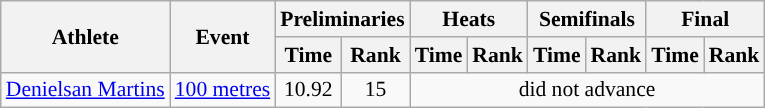<table class=wikitable style="font-size:90%;">
<tr>
<th rowspan=2>Athlete</th>
<th rowspan=2>Event</th>
<th colspan=2>Preliminaries</th>
<th colspan=2>Heats</th>
<th colspan=2>Semifinals</th>
<th colspan=2>Final</th>
</tr>
<tr>
<th>Time</th>
<th>Rank</th>
<th>Time</th>
<th>Rank</th>
<th>Time</th>
<th>Rank</th>
<th>Time</th>
<th>Rank</th>
</tr>
<tr>
<td><a href='#'>Denielsan Martins</a></td>
<td><a href='#'>100 metres</a></td>
<td align="center">10.92</td>
<td align="center">15</td>
<td align="center" colspan=6>did not advance</td>
</tr>
</table>
